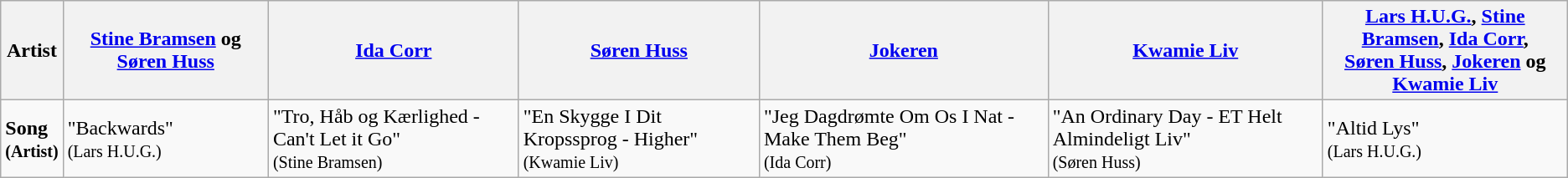<table class="wikitable">
<tr>
<th>Artist</th>
<th><a href='#'>Stine Bramsen</a> og <a href='#'>Søren Huss</a></th>
<th><a href='#'>Ida Corr</a></th>
<th><a href='#'>Søren Huss</a></th>
<th><a href='#'>Jokeren</a></th>
<th><a href='#'>Kwamie Liv</a></th>
<th><a href='#'>Lars H.U.G.</a>, <a href='#'>Stine Bramsen</a>, <a href='#'>Ida Corr</a>,<br><a href='#'>Søren Huss</a>, <a href='#'>Jokeren</a> og <a href='#'>Kwamie Liv</a></th>
</tr>
<tr>
<td><strong>Song</strong><br><small><strong>(Artist)</strong></small></td>
<td>"Backwards"<br><small>(Lars H.U.G.)</small></td>
<td>"Tro, Håb og Kærlighed - Can't Let it Go"<br><small>(Stine Bramsen)</small></td>
<td>"En Skygge I Dit Kropssprog - Higher"<br><small>(Kwamie Liv)</small></td>
<td>"Jeg Dagdrømte Om Os I Nat - Make Them Beg"<br><small>(Ida Corr)</small></td>
<td>"An Ordinary Day - ET Helt Almindeligt Liv"<br><small>(Søren Huss)</small></td>
<td>"Altid Lys"<br><small>(Lars H.U.G.)</small></td>
</tr>
</table>
